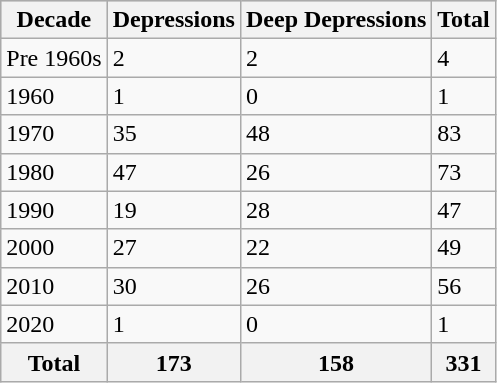<table class="wikitable" align="center">
<tr bgcolor="#CCCCCC">
<th>Decade</th>
<th>Depressions</th>
<th>Deep Depressions</th>
<th>Total</th>
</tr>
<tr>
<td>Pre 1960s</td>
<td>2</td>
<td>2</td>
<td>4</td>
</tr>
<tr>
<td>1960</td>
<td>1</td>
<td>0</td>
<td>1</td>
</tr>
<tr>
<td>1970</td>
<td>35</td>
<td>48</td>
<td>83</td>
</tr>
<tr>
<td>1980</td>
<td>47</td>
<td>26</td>
<td>73</td>
</tr>
<tr>
<td>1990</td>
<td>19</td>
<td>28</td>
<td>47</td>
</tr>
<tr>
<td>2000</td>
<td>27</td>
<td>22</td>
<td>49</td>
</tr>
<tr>
<td>2010</td>
<td>30</td>
<td>26</td>
<td>56</td>
</tr>
<tr>
<td>2020</td>
<td>1</td>
<td>0</td>
<td>1</td>
</tr>
<tr>
<th>Total</th>
<th>173</th>
<th>158</th>
<th>331</th>
</tr>
</table>
